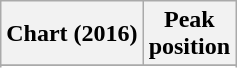<table class="wikitable sortable plainrowheaders" style="text-align:center">
<tr>
<th scope="col">Chart (2016)</th>
<th scope="col">Peak<br>position</th>
</tr>
<tr>
</tr>
<tr>
</tr>
</table>
